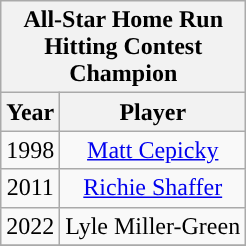<table class="wikitable" style="display: inline-table; margin-right: 20px; text-align:center">
<tr>
<th scope="col" colspan="2" style="width: 145px;">All-Star Home Run Hitting Contest Champion</th>
</tr>
<tr>
<th scope="col">Year</th>
<th scope="col">Player</th>
</tr>
<tr>
<td>1998</td>
<td><a href='#'>Matt Cepicky</a></td>
</tr>
<tr>
<td>2011</td>
<td><a href='#'>Richie Shaffer</a></td>
</tr>
<tr>
<td>2022</td>
<td>Lyle Miller-Green</td>
</tr>
<tr>
</tr>
</table>
